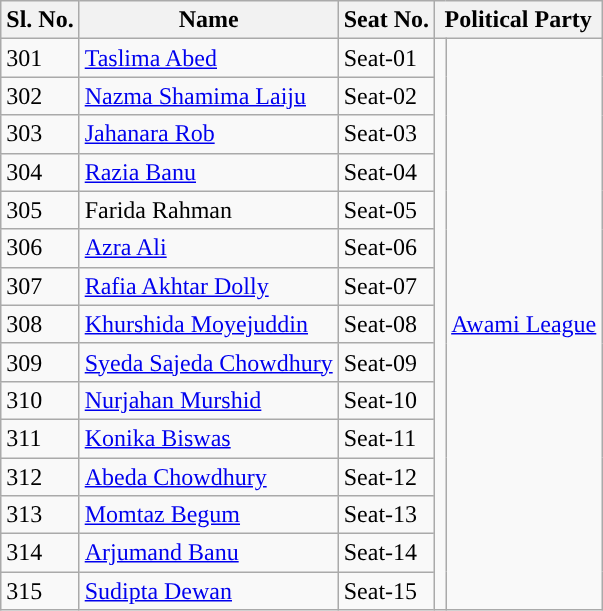<table class="wikitable sortable">
<tr>
<th>Sl. No.</th>
<th>Name</th>
<th>Seat No.</th>
<th colspan="2"><strong>Political Party</strong></th>
</tr>
<tr>
<td>301</td>
<td><a href='#'>Taslima Abed</a></td>
<td>Seat-01</td>
<td rowspan="15" style="background-color:"></td>
<td rowspan="15"><a href='#'>Awami League</a></td>
</tr>
<tr>
<td>302</td>
<td><a href='#'>Nazma Shamima Laiju</a></td>
<td>Seat-02</td>
</tr>
<tr>
<td>303</td>
<td><a href='#'>Jahanara Rob</a></td>
<td>Seat-03</td>
</tr>
<tr>
<td>304</td>
<td><a href='#'>Razia Banu</a></td>
<td>Seat-04</td>
</tr>
<tr>
<td>305</td>
<td>Farida Rahman </td>
<td>Seat-05</td>
</tr>
<tr>
<td>306</td>
<td><a href='#'>Azra Ali</a></td>
<td>Seat-06</td>
</tr>
<tr>
<td>307</td>
<td><a href='#'>Rafia Akhtar Dolly</a></td>
<td>Seat-07</td>
</tr>
<tr>
<td>308</td>
<td><a href='#'>Khurshida Moyejuddin</a></td>
<td>Seat-08</td>
</tr>
<tr>
<td>309</td>
<td><a href='#'>Syeda Sajeda Chowdhury</a></td>
<td>Seat-09</td>
</tr>
<tr>
<td>310</td>
<td><a href='#'>Nurjahan Murshid</a></td>
<td>Seat-10</td>
</tr>
<tr>
<td>311</td>
<td><a href='#'>Konika Biswas</a></td>
<td>Seat-11</td>
</tr>
<tr>
<td>312</td>
<td><a href='#'>Abeda Chowdhury</a></td>
<td>Seat-12</td>
</tr>
<tr>
<td>313</td>
<td><a href='#'>Momtaz Begum</a></td>
<td>Seat-13</td>
</tr>
<tr>
<td>314</td>
<td><a href='#'>Arjumand Banu</a></td>
<td>Seat-14</td>
</tr>
<tr>
<td>315</td>
<td><a href='#'>Sudipta Dewan</a></td>
<td>Seat-15</td>
</tr>
</table>
